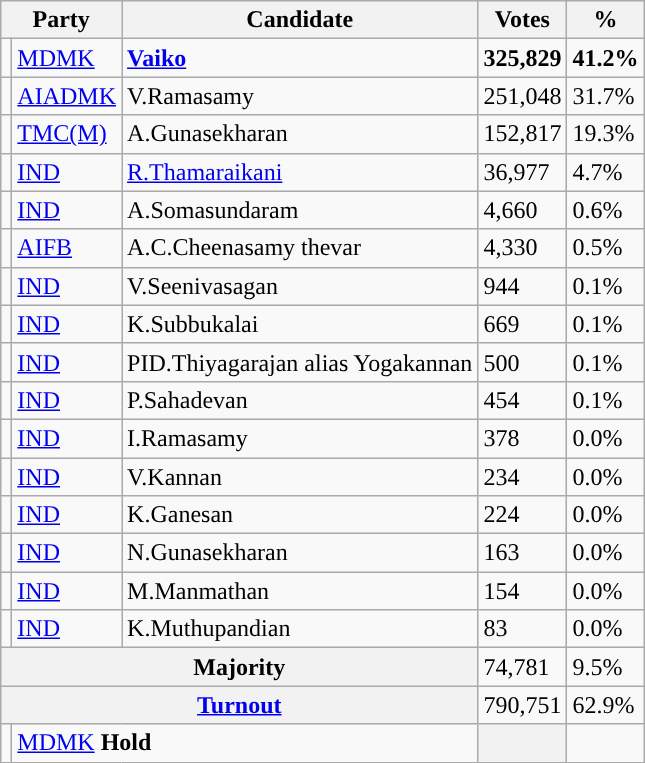<table class="wikitable">
<tr>
<th colspan="2">Party</th>
<th>Candidate</th>
<th>Votes</th>
<th>%</th>
</tr>
<tr>
<td></td>
<td><a href='#'>MDMK</a></td>
<td><strong><a href='#'>Vaiko</a></strong></td>
<td><strong>325,829</strong></td>
<td><strong>41.2%</strong></td>
</tr>
<tr>
<td></td>
<td><a href='#'>AIADMK</a></td>
<td>V.Ramasamy</td>
<td>251,048</td>
<td>31.7%</td>
</tr>
<tr>
<td></td>
<td><a href='#'>TMC(M)</a></td>
<td>A.Gunasekharan</td>
<td>152,817</td>
<td>19.3%</td>
</tr>
<tr>
<td></td>
<td><a href='#'>IND</a></td>
<td><a href='#'>R.Thamaraikani</a></td>
<td>36,977</td>
<td>4.7%</td>
</tr>
<tr>
<td></td>
<td><a href='#'>IND</a></td>
<td>A.Somasundaram</td>
<td>4,660</td>
<td>0.6%</td>
</tr>
<tr>
<td></td>
<td><a href='#'>AIFB</a></td>
<td>A.C.Cheenasamy thevar</td>
<td>4,330</td>
<td>0.5%</td>
</tr>
<tr>
<td></td>
<td><a href='#'>IND</a></td>
<td>V.Seenivasagan</td>
<td>944</td>
<td>0.1%</td>
</tr>
<tr>
<td></td>
<td><a href='#'>IND</a></td>
<td>K.Subbukalai</td>
<td>669</td>
<td>0.1%</td>
</tr>
<tr>
<td></td>
<td><a href='#'>IND</a></td>
<td>PID.Thiyagarajan alias Yogakannan</td>
<td>500</td>
<td>0.1%</td>
</tr>
<tr>
<td></td>
<td><a href='#'>IND</a></td>
<td>P.Sahadevan</td>
<td>454</td>
<td>0.1%</td>
</tr>
<tr>
<td></td>
<td><a href='#'>IND</a></td>
<td>I.Ramasamy</td>
<td>378</td>
<td>0.0%</td>
</tr>
<tr>
<td></td>
<td><a href='#'>IND</a></td>
<td>V.Kannan</td>
<td>234</td>
<td>0.0%</td>
</tr>
<tr>
<td></td>
<td><a href='#'>IND</a></td>
<td>K.Ganesan</td>
<td>224</td>
<td>0.0%</td>
</tr>
<tr>
<td></td>
<td><a href='#'>IND</a></td>
<td>N.Gunasekharan</td>
<td>163</td>
<td>0.0%</td>
</tr>
<tr>
<td></td>
<td><a href='#'>IND</a></td>
<td>M.Manmathan</td>
<td>154</td>
<td>0.0%</td>
</tr>
<tr>
<td></td>
<td><a href='#'>IND</a></td>
<td>K.Muthupandian</td>
<td>83</td>
<td>0.0%</td>
</tr>
<tr>
<th colspan="3">Majority</th>
<td>74,781</td>
<td>9.5%</td>
</tr>
<tr>
<th colspan="3"><a href='#'>Turnout</a></th>
<td>790,751</td>
<td>62.9%</td>
</tr>
<tr>
<td></td>
<td colspan="2"><a href='#'>MDMK</a> <strong>Hold</strong></td>
<th></th>
<td></td>
</tr>
</table>
